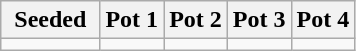<table class="wikitable">
<tr>
<th width=28%>Seeded</th>
<th width=18%>Pot 1</th>
<th width=18%>Pot 2</th>
<th width=18%>Pot 3</th>
<th width=18%>Pot 4</th>
</tr>
<tr>
<td></td>
<td></td>
<td></td>
<td></td>
<td></td>
</tr>
</table>
